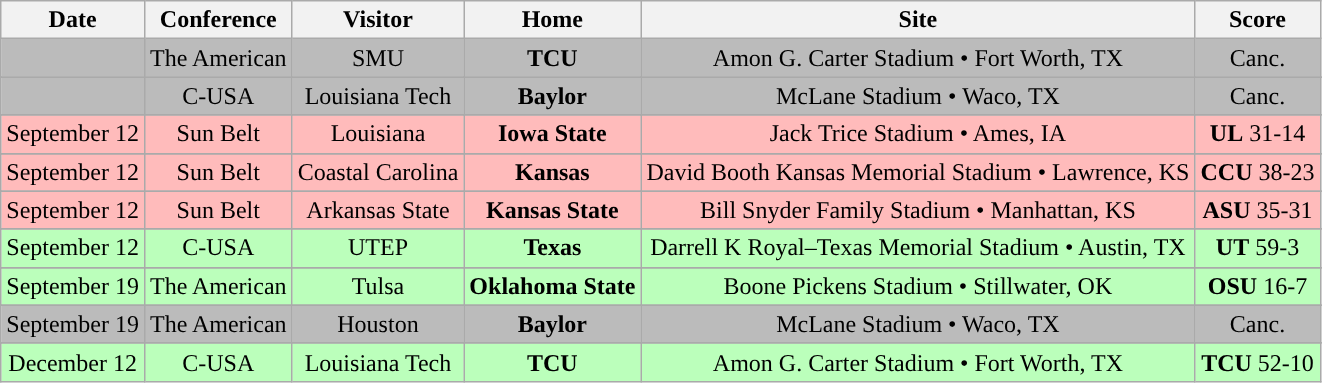<table class="wikitable" style="text-align:center">
<tr>
<th>Date</th>
<th>Conference</th>
<th>Visitor</th>
<th>Home</th>
<th>Site</th>
<th>Score</th>
</tr>
<tr style="background:#bbb">
<td></td>
<td>The American</td>
<td>SMU</td>
<td><strong>TCU</strong></td>
<td>Amon G. Carter Stadium • Fort Worth, TX</td>
<td>Canc.</td>
</tr>
<tr>
</tr>
<tr style="background:#bbb">
<td></td>
<td>C-USA</td>
<td>Louisiana Tech</td>
<td><strong>Baylor</strong></td>
<td>McLane Stadium • Waco, TX</td>
<td>Canc.</td>
</tr>
<tr>
</tr>
<tr style="background:#fbb">
<td>September 12</td>
<td>Sun Belt</td>
<td>Louisiana</td>
<td><strong>Iowa State</strong></td>
<td>Jack Trice Stadium • Ames, IA</td>
<td><strong>UL</strong> 31-14</td>
</tr>
<tr>
</tr>
<tr style="background:#fbb">
<td>September 12</td>
<td>Sun Belt</td>
<td>Coastal Carolina</td>
<td><strong>Kansas</strong></td>
<td>David Booth Kansas Memorial Stadium • Lawrence, KS</td>
<td><strong>CCU</strong> 38-23</td>
</tr>
<tr>
</tr>
<tr style="background:#fbb">
<td>September 12</td>
<td>Sun Belt</td>
<td>Arkansas State</td>
<td><strong>Kansas State</strong></td>
<td>Bill Snyder Family Stadium • Manhattan, KS</td>
<td><strong>ASU</strong> 35-31</td>
</tr>
<tr>
</tr>
<tr style="background:#bfb">
<td>September 12</td>
<td>C-USA</td>
<td>UTEP</td>
<td><strong>Texas</strong></td>
<td>Darrell K Royal–Texas Memorial Stadium • Austin, TX</td>
<td><strong>UT</strong> 59-3</td>
</tr>
<tr>
</tr>
<tr style="background:#bfb">
<td>September 19</td>
<td>The American</td>
<td>Tulsa</td>
<td><strong>Oklahoma State</strong></td>
<td>Boone Pickens Stadium • Stillwater, OK</td>
<td><strong>OSU</strong> 16-7</td>
</tr>
<tr>
</tr>
<tr style="background:#bbb">
<td>September 19</td>
<td>The American</td>
<td>Houston</td>
<td><strong>Baylor</strong></td>
<td>McLane Stadium • Waco, TX</td>
<td>Canc.</td>
</tr>
<tr>
</tr>
<tr style="background:#bfb">
<td>December 12</td>
<td>C-USA</td>
<td>Louisiana Tech</td>
<td><strong>TCU</strong></td>
<td>Amon G. Carter Stadium • Fort Worth, TX</td>
<td><strong>TCU</strong> 52-10</td>
</tr>
</table>
